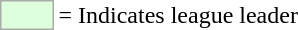<table>
<tr>
<td style="background:#DDFFDD; border:1px solid #aaa; width:2em;"></td>
<td>= Indicates league leader</td>
</tr>
</table>
